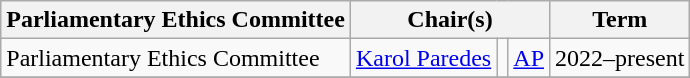<table class="wikitable">
<tr>
<th>Parliamentary Ethics Committee</th>
<th colspan="3">Chair(s)</th>
<th>Term</th>
</tr>
<tr>
<td>Parliamentary Ethics Committee</td>
<td><a href='#'>Karol Paredes</a></td>
<td></td>
<td><a href='#'>AP</a></td>
<td>2022–present</td>
</tr>
<tr>
</tr>
</table>
